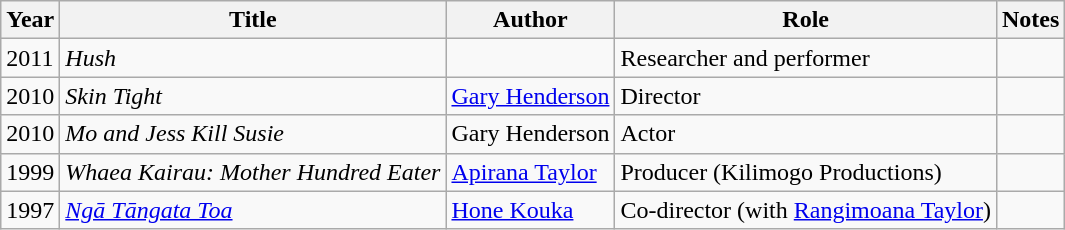<table class="wikitable">
<tr>
<th>Year</th>
<th>Title</th>
<th>Author</th>
<th>Role</th>
<th>Notes</th>
</tr>
<tr>
<td>2011</td>
<td><em>Hush</em></td>
<td></td>
<td>Researcher and performer</td>
<td></td>
</tr>
<tr>
<td>2010</td>
<td><em>Skin Tight</em></td>
<td><a href='#'>Gary Henderson</a></td>
<td>Director</td>
<td></td>
</tr>
<tr>
<td>2010</td>
<td><em>Mo and Jess Kill Susie</em></td>
<td>Gary Henderson</td>
<td>Actor</td>
<td></td>
</tr>
<tr>
<td>1999</td>
<td><em>Whaea Kairau: Mother Hundred Eater</em></td>
<td><a href='#'>Apirana Taylor</a></td>
<td>Producer (Kilimogo Productions)</td>
<td></td>
</tr>
<tr>
<td>1997</td>
<td><em><a href='#'>Ngā Tāngata Toa</a></em></td>
<td><a href='#'>Hone Kouka</a></td>
<td>Co-director (with <a href='#'>Rangimoana Taylor</a>)</td>
<td></td>
</tr>
</table>
